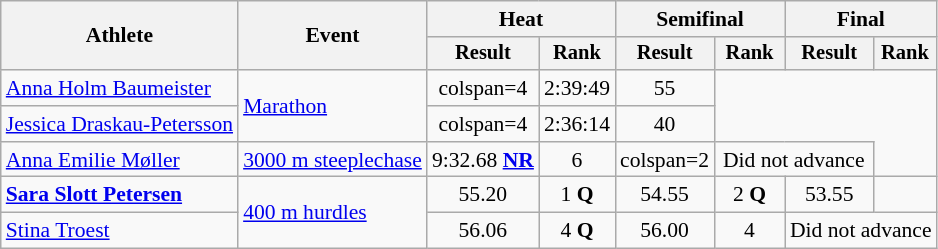<table class="wikitable" style="font-size:90%">
<tr>
<th rowspan="2">Athlete</th>
<th rowspan="2">Event</th>
<th colspan="2">Heat</th>
<th colspan="2">Semifinal</th>
<th colspan="2">Final</th>
</tr>
<tr style="font-size:95%">
<th>Result</th>
<th>Rank</th>
<th>Result</th>
<th>Rank</th>
<th>Result</th>
<th>Rank</th>
</tr>
<tr align=center>
<td align=left><a href='#'>Anna Holm Baumeister</a></td>
<td align=left rowspan=2><a href='#'>Marathon</a></td>
<td>colspan=4 </td>
<td>2:39:49</td>
<td>55</td>
</tr>
<tr align=center>
<td align=left><a href='#'>Jessica Draskau-Petersson</a></td>
<td>colspan=4 </td>
<td>2:36:14</td>
<td>40</td>
</tr>
<tr align=center>
<td align=left><a href='#'>Anna Emilie Møller</a></td>
<td align=left><a href='#'>3000 m steeplechase</a></td>
<td>9:32.68 <strong><a href='#'>NR</a></strong></td>
<td>6</td>
<td>colspan=2 </td>
<td colspan=2>Did not advance</td>
</tr>
<tr align=center>
<td align=left><strong><a href='#'>Sara Slott Petersen</a></strong></td>
<td align=left rowspan=2><a href='#'>400 m hurdles</a></td>
<td>55.20</td>
<td>1 <strong>Q</strong></td>
<td>54.55</td>
<td>2 <strong>Q</strong></td>
<td>53.55</td>
<td></td>
</tr>
<tr align=center>
<td align=left><a href='#'>Stina Troest</a></td>
<td>56.06</td>
<td>4 <strong>Q</strong></td>
<td>56.00</td>
<td>4</td>
<td colspan=2>Did not advance</td>
</tr>
</table>
